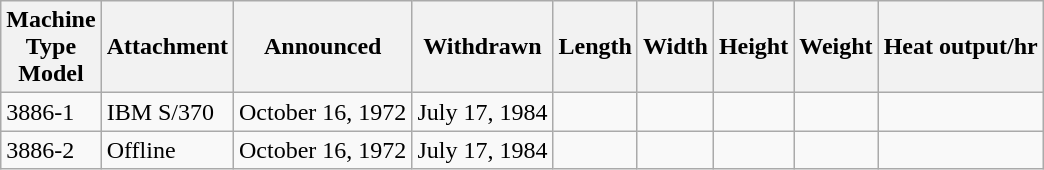<table class="wikitable">
<tr>
<th>Machine<br>Type<br>Model</th>
<th>Attachment</th>
<th>Announced</th>
<th>Withdrawn</th>
<th>Length</th>
<th>Width</th>
<th>Height</th>
<th>Weight</th>
<th>Heat output/hr</th>
</tr>
<tr>
<td>3886-1</td>
<td>IBM S/370</td>
<td>October 16, 1972</td>
<td>July 17, 1984</td>
<td></td>
<td></td>
<td></td>
<td></td>
<td></td>
</tr>
<tr>
<td>3886-2</td>
<td>Offline</td>
<td>October 16, 1972</td>
<td>July 17, 1984</td>
<td></td>
<td></td>
<td></td>
<td></td>
<td></td>
</tr>
</table>
